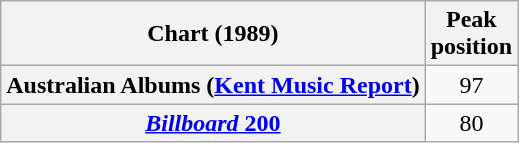<table class="wikitable sortable plainrowheaders" style="text-align:center">
<tr>
<th scope="col">Chart (1989)</th>
<th scope="col">Peak<br>position</th>
</tr>
<tr>
<th scope="row">Australian Albums (<a href='#'>Kent Music Report</a>)</th>
<td align="center">97</td>
</tr>
<tr>
<th scope="row"><a href='#'><em>Billboard</em> 200</a></th>
<td align="center">80</td>
</tr>
</table>
